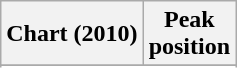<table class="wikitable plainrowheaders">
<tr>
<th scope="col">Chart (2010)</th>
<th scope="col">Peak<br>position</th>
</tr>
<tr>
</tr>
<tr>
</tr>
</table>
